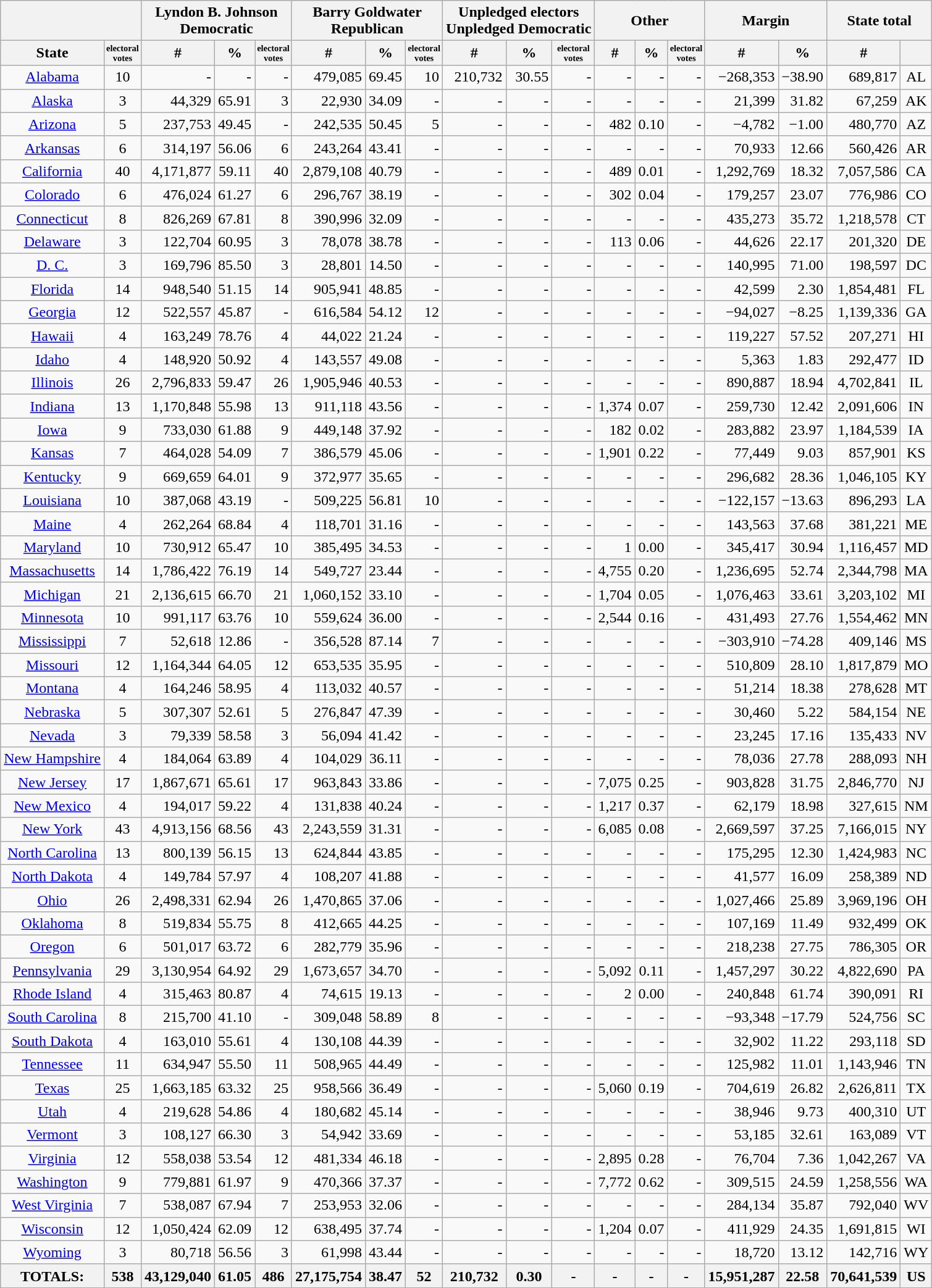<table class="wikitable sortable" style="text-align:right">
<tr>
<th colspan=2></th>
<th style="text-align:center;" colspan="3">Lyndon B. Johnson<br>Democratic</th>
<th style="text-align:center;" colspan="3">Barry Goldwater<br>Republican</th>
<th style="text-align:center;" colspan="3">Unpledged electors<br>Unpledged Democratic</th>
<th style="text-align:center;" colspan="3">Other</th>
<th style="text-align:center;" colspan="2">Margin</th>
<th style="text-align:center;" colspan="2">State total</th>
</tr>
<tr>
<th align=center>State</th>
<th style="text-align:center; font-size: 60%" data-sort-type="number">electoral<br>votes</th>
<th style="text-align:center;" data-sort- type="number">#</th>
<th style="text-align:center;" data-sort- type="number">%</th>
<th style="text-align:center; font-size: 60%" data-sort-type="number">electoral<br>votes</th>
<th style="text-align:center;" data-sort- type="number">#</th>
<th style="text-align:center;" data-sort- type="number">%</th>
<th style="text-align:center; font-size: 60%" data-sort-type="number">electoral<br>votes</th>
<th style="text-align:center;" data-sort- type="number">#</th>
<th style="text-align:center;" data-sort- type="number">%</th>
<th style="text-align:center; font-size: 60%" data-sort-type="number">electoral<br>votes</th>
<th style="text-align:center;" data-sort- type="number">#</th>
<th style="text-align:center;" data-sort- type="number">%</th>
<th style="text-align:center; font-size: 60%" data-sort-type="number">electoral<br>votes</th>
<th style="text-align:center;" data-sort- type="number">#</th>
<th style="text-align:center;" data-sort- type="number">%</th>
<th style="text-align:center;" data-sort- type="number">#</th>
<th></th>
</tr>
<tr>
<td style="text-align:center;"><a href='#'>Alabama</a></td>
<td style="text-align:center;">10</td>
<td>-</td>
<td>-</td>
<td>-</td>
<td>479,085</td>
<td>69.45</td>
<td>10</td>
<td>210,732</td>
<td>30.55</td>
<td>-</td>
<td>-</td>
<td>-</td>
<td>-</td>
<td>−268,353</td>
<td>−38.90</td>
<td>689,817</td>
<td style="text-align:center;">AL</td>
</tr>
<tr>
<td style="text-align:center;"><a href='#'>Alaska</a></td>
<td style="text-align:center;">3</td>
<td>44,329</td>
<td>65.91</td>
<td>3</td>
<td>22,930</td>
<td>34.09</td>
<td>-</td>
<td>-</td>
<td>-</td>
<td>-</td>
<td>-</td>
<td>-</td>
<td>-</td>
<td>21,399</td>
<td>31.82</td>
<td>67,259</td>
<td style="text-align:center;">AK</td>
</tr>
<tr>
<td style="text-align:center;"><a href='#'>Arizona</a></td>
<td style="text-align:center;">5</td>
<td>237,753</td>
<td>49.45</td>
<td>-</td>
<td>242,535</td>
<td>50.45</td>
<td>5</td>
<td>-</td>
<td>-</td>
<td>-</td>
<td>482</td>
<td>0.10</td>
<td>-</td>
<td>−4,782</td>
<td>−1.00</td>
<td>480,770</td>
<td style="text-align:center;">AZ</td>
</tr>
<tr>
<td style="text-align:center;"><a href='#'>Arkansas</a></td>
<td style="text-align:center;">6</td>
<td>314,197</td>
<td>56.06</td>
<td>6</td>
<td>243,264</td>
<td>43.41</td>
<td>-</td>
<td>-</td>
<td>-</td>
<td>-</td>
<td>-</td>
<td>-</td>
<td>-</td>
<td>70,933</td>
<td>12.66</td>
<td>560,426</td>
<td style="text-align:center;">AR</td>
</tr>
<tr>
<td style="text-align:center;"><a href='#'>California</a></td>
<td style="text-align:center;">40</td>
<td>4,171,877</td>
<td>59.11</td>
<td>40</td>
<td>2,879,108</td>
<td>40.79</td>
<td>-</td>
<td>-</td>
<td>-</td>
<td>-</td>
<td>489</td>
<td>0.01</td>
<td>-</td>
<td>1,292,769</td>
<td>18.32</td>
<td>7,057,586</td>
<td style="text-align:center;">CA</td>
</tr>
<tr>
<td style="text-align:center;"><a href='#'>Colorado</a></td>
<td style="text-align:center;">6</td>
<td>476,024</td>
<td>61.27</td>
<td>6</td>
<td>296,767</td>
<td>38.19</td>
<td>-</td>
<td>-</td>
<td>-</td>
<td>-</td>
<td>302</td>
<td>0.04</td>
<td>-</td>
<td>179,257</td>
<td>23.07</td>
<td>776,986</td>
<td style="text-align:center;">CO</td>
</tr>
<tr>
<td style="text-align:center;"><a href='#'>Connecticut</a></td>
<td style="text-align:center;">8</td>
<td>826,269</td>
<td>67.81</td>
<td>8</td>
<td>390,996</td>
<td>32.09</td>
<td>-</td>
<td>-</td>
<td>-</td>
<td>-</td>
<td>-</td>
<td>-</td>
<td>-</td>
<td>435,273</td>
<td>35.72</td>
<td>1,218,578</td>
<td style="text-align:center;">CT</td>
</tr>
<tr>
<td style="text-align:center;"><a href='#'>Delaware</a></td>
<td style="text-align:center;">3</td>
<td>122,704</td>
<td>60.95</td>
<td>3</td>
<td>78,078</td>
<td>38.78</td>
<td>-</td>
<td>-</td>
<td>-</td>
<td>-</td>
<td>113</td>
<td>0.06</td>
<td>-</td>
<td>44,626</td>
<td>22.17</td>
<td>201,320</td>
<td style="text-align:center;">DE</td>
</tr>
<tr>
<td style="text-align:center;"><a href='#'>D. C.</a></td>
<td style="text-align:center;">3</td>
<td>169,796</td>
<td>85.50</td>
<td>3</td>
<td>28,801</td>
<td>14.50</td>
<td>-</td>
<td>-</td>
<td>-</td>
<td>-</td>
<td>-</td>
<td>-</td>
<td>-</td>
<td>140,995</td>
<td>71.00</td>
<td>198,597</td>
<td style="text-align:center;">DC</td>
</tr>
<tr>
<td style="text-align:center;"><a href='#'>Florida</a></td>
<td style="text-align:center;">14</td>
<td>948,540</td>
<td>51.15</td>
<td>14</td>
<td>905,941</td>
<td>48.85</td>
<td>-</td>
<td>-</td>
<td>-</td>
<td>-</td>
<td>-</td>
<td>-</td>
<td>-</td>
<td>42,599</td>
<td>2.30</td>
<td>1,854,481</td>
<td style="text-align:center;">FL</td>
</tr>
<tr>
<td style="text-align:center;"><a href='#'>Georgia</a></td>
<td style="text-align:center;">12</td>
<td>522,557</td>
<td>45.87</td>
<td>-</td>
<td>616,584</td>
<td>54.12</td>
<td>12</td>
<td>-</td>
<td>-</td>
<td>-</td>
<td>-</td>
<td>-</td>
<td>-</td>
<td>−94,027</td>
<td>−8.25</td>
<td>1,139,336</td>
<td style="text-align:center;">GA</td>
</tr>
<tr>
<td style="text-align:center;"><a href='#'>Hawaii</a></td>
<td style="text-align:center;">4</td>
<td>163,249</td>
<td>78.76</td>
<td>4</td>
<td>44,022</td>
<td>21.24</td>
<td>-</td>
<td>-</td>
<td>-</td>
<td>-</td>
<td>-</td>
<td>-</td>
<td>-</td>
<td>119,227</td>
<td>57.52</td>
<td>207,271</td>
<td style="text-align:center;">HI</td>
</tr>
<tr>
<td style="text-align:center;"><a href='#'>Idaho</a></td>
<td style="text-align:center;">4</td>
<td>148,920</td>
<td>50.92</td>
<td>4</td>
<td>143,557</td>
<td>49.08</td>
<td>-</td>
<td>-</td>
<td>-</td>
<td>-</td>
<td>-</td>
<td>-</td>
<td>-</td>
<td>5,363</td>
<td>1.83</td>
<td>292,477</td>
<td style="text-align:center;">ID</td>
</tr>
<tr>
<td style="text-align:center;"><a href='#'>Illinois</a></td>
<td style="text-align:center;">26</td>
<td>2,796,833</td>
<td>59.47</td>
<td>26</td>
<td>1,905,946</td>
<td>40.53</td>
<td>-</td>
<td>-</td>
<td>-</td>
<td>-</td>
<td>-</td>
<td>-</td>
<td>-</td>
<td>890,887</td>
<td>18.94</td>
<td>4,702,841</td>
<td style="text-align:center;">IL</td>
</tr>
<tr>
<td style="text-align:center;"><a href='#'>Indiana</a></td>
<td style="text-align:center;">13</td>
<td>1,170,848</td>
<td>55.98</td>
<td>13</td>
<td>911,118</td>
<td>43.56</td>
<td>-</td>
<td>-</td>
<td>-</td>
<td>-</td>
<td>1,374</td>
<td>0.07</td>
<td>-</td>
<td>259,730</td>
<td>12.42</td>
<td>2,091,606</td>
<td style="text-align:center;">IN</td>
</tr>
<tr>
<td style="text-align:center;"><a href='#'>Iowa</a></td>
<td style="text-align:center;">9</td>
<td>733,030</td>
<td>61.88</td>
<td>9</td>
<td>449,148</td>
<td>37.92</td>
<td>-</td>
<td>-</td>
<td>-</td>
<td>-</td>
<td>182</td>
<td>0.02</td>
<td>-</td>
<td>283,882</td>
<td>23.97</td>
<td>1,184,539</td>
<td style="text-align:center;">IA</td>
</tr>
<tr>
<td style="text-align:center;"><a href='#'>Kansas</a></td>
<td style="text-align:center;">7</td>
<td>464,028</td>
<td>54.09</td>
<td>7</td>
<td>386,579</td>
<td>45.06</td>
<td>-</td>
<td>-</td>
<td>-</td>
<td>-</td>
<td>1,901</td>
<td>0.22</td>
<td>-</td>
<td>77,449</td>
<td>9.03</td>
<td>857,901</td>
<td style="text-align:center;">KS</td>
</tr>
<tr>
<td style="text-align:center;"><a href='#'>Kentucky</a></td>
<td style="text-align:center;">9</td>
<td>669,659</td>
<td>64.01</td>
<td>9</td>
<td>372,977</td>
<td>35.65</td>
<td>-</td>
<td>-</td>
<td>-</td>
<td>-</td>
<td>-</td>
<td>-</td>
<td>-</td>
<td>296,682</td>
<td>28.36</td>
<td>1,046,105</td>
<td style="text-align:center;">KY</td>
</tr>
<tr>
<td style="text-align:center;"><a href='#'>Louisiana</a></td>
<td style="text-align:center;">10</td>
<td>387,068</td>
<td>43.19</td>
<td>-</td>
<td>509,225</td>
<td>56.81</td>
<td>10</td>
<td>-</td>
<td>-</td>
<td>-</td>
<td>-</td>
<td>-</td>
<td>-</td>
<td>−122,157</td>
<td>−13.63</td>
<td>896,293</td>
<td style="text-align:center;">LA</td>
</tr>
<tr>
<td style="text-align:center;"><a href='#'>Maine</a></td>
<td style="text-align:center;">4</td>
<td>262,264</td>
<td>68.84</td>
<td>4</td>
<td>118,701</td>
<td>31.16</td>
<td>-</td>
<td>-</td>
<td>-</td>
<td>-</td>
<td>-</td>
<td>-</td>
<td>-</td>
<td>143,563</td>
<td>37.68</td>
<td>381,221</td>
<td style="text-align:center;">ME</td>
</tr>
<tr>
<td style="text-align:center;"><a href='#'>Maryland</a></td>
<td style="text-align:center;">10</td>
<td>730,912</td>
<td>65.47</td>
<td>10</td>
<td>385,495</td>
<td>34.53</td>
<td>-</td>
<td>-</td>
<td>-</td>
<td>-</td>
<td>1</td>
<td>0.00</td>
<td>-</td>
<td>345,417</td>
<td>30.94</td>
<td>1,116,457</td>
<td style="text-align:center;">MD</td>
</tr>
<tr>
<td style="text-align:center;"><a href='#'>Massachusetts</a></td>
<td style="text-align:center;">14</td>
<td>1,786,422</td>
<td>76.19</td>
<td>14</td>
<td>549,727</td>
<td>23.44</td>
<td>-</td>
<td>-</td>
<td>-</td>
<td>-</td>
<td>4,755</td>
<td>0.20</td>
<td>-</td>
<td>1,236,695</td>
<td>52.74</td>
<td>2,344,798</td>
<td style="text-align:center;">MA</td>
</tr>
<tr>
<td style="text-align:center;"><a href='#'>Michigan</a></td>
<td style="text-align:center;">21</td>
<td>2,136,615</td>
<td>66.70</td>
<td>21</td>
<td>1,060,152</td>
<td>33.10</td>
<td>-</td>
<td>-</td>
<td>-</td>
<td>-</td>
<td>1,704</td>
<td>0.05</td>
<td>-</td>
<td>1,076,463</td>
<td>33.61</td>
<td>3,203,102</td>
<td style="text-align:center;">MI</td>
</tr>
<tr>
<td style="text-align:center;"><a href='#'>Minnesota</a></td>
<td style="text-align:center;">10</td>
<td>991,117</td>
<td>63.76</td>
<td>10</td>
<td>559,624</td>
<td>36.00</td>
<td>-</td>
<td>-</td>
<td>-</td>
<td>-</td>
<td>2,544</td>
<td>0.16</td>
<td>-</td>
<td>431,493</td>
<td>27.76</td>
<td>1,554,462</td>
<td style="text-align:center;">MN</td>
</tr>
<tr>
<td style="text-align:center;"><a href='#'>Mississippi</a></td>
<td style="text-align:center;">7</td>
<td>52,618</td>
<td>12.86</td>
<td>-</td>
<td>356,528</td>
<td>87.14</td>
<td>7</td>
<td>-</td>
<td>-</td>
<td>-</td>
<td>-</td>
<td>-</td>
<td>-</td>
<td>−303,910</td>
<td>−74.28</td>
<td>409,146</td>
<td style="text-align:center;">MS</td>
</tr>
<tr>
<td style="text-align:center;"><a href='#'>Missouri</a></td>
<td style="text-align:center;">12</td>
<td>1,164,344</td>
<td>64.05</td>
<td>12</td>
<td>653,535</td>
<td>35.95</td>
<td>-</td>
<td>-</td>
<td>-</td>
<td>-</td>
<td>-</td>
<td>-</td>
<td>-</td>
<td>510,809</td>
<td>28.10</td>
<td>1,817,879</td>
<td style="text-align:center;">MO</td>
</tr>
<tr>
<td style="text-align:center;"><a href='#'>Montana</a></td>
<td style="text-align:center;">4</td>
<td>164,246</td>
<td>58.95</td>
<td>4</td>
<td>113,032</td>
<td>40.57</td>
<td>-</td>
<td>-</td>
<td>-</td>
<td>-</td>
<td>-</td>
<td>-</td>
<td>-</td>
<td>51,214</td>
<td>18.38</td>
<td>278,628</td>
<td style="text-align:center;">MT</td>
</tr>
<tr>
<td style="text-align:center;"><a href='#'>Nebraska</a></td>
<td style="text-align:center;">5</td>
<td>307,307</td>
<td>52.61</td>
<td>5</td>
<td>276,847</td>
<td>47.39</td>
<td>-</td>
<td>-</td>
<td>-</td>
<td>-</td>
<td>-</td>
<td>-</td>
<td>-</td>
<td>30,460</td>
<td>5.22</td>
<td>584,154</td>
<td style="text-align:center;">NE</td>
</tr>
<tr>
<td style="text-align:center;"><a href='#'>Nevada</a></td>
<td style="text-align:center;">3</td>
<td>79,339</td>
<td>58.58</td>
<td>3</td>
<td>56,094</td>
<td>41.42</td>
<td>-</td>
<td>-</td>
<td>-</td>
<td>-</td>
<td>-</td>
<td>-</td>
<td>-</td>
<td>23,245</td>
<td>17.16</td>
<td>135,433</td>
<td style="text-align:center;">NV</td>
</tr>
<tr>
<td style="text-align:center;"><a href='#'>New Hampshire</a></td>
<td style="text-align:center;">4</td>
<td>184,064</td>
<td>63.89</td>
<td>4</td>
<td>104,029</td>
<td>36.11</td>
<td>-</td>
<td>-</td>
<td>-</td>
<td>-</td>
<td>-</td>
<td>-</td>
<td>-</td>
<td>78,036</td>
<td>27.78</td>
<td>288,093</td>
<td style="text-align:center;">NH</td>
</tr>
<tr>
<td style="text-align:center;"><a href='#'>New Jersey</a></td>
<td style="text-align:center;">17</td>
<td>1,867,671</td>
<td>65.61</td>
<td>17</td>
<td>963,843</td>
<td>33.86</td>
<td>-</td>
<td>-</td>
<td>-</td>
<td>-</td>
<td>7,075</td>
<td>0.25</td>
<td>-</td>
<td>903,828</td>
<td>31.75</td>
<td>2,846,770</td>
<td style="text-align:center;">NJ</td>
</tr>
<tr>
<td style="text-align:center;"><a href='#'>New Mexico</a></td>
<td style="text-align:center;">4</td>
<td>194,017</td>
<td>59.22</td>
<td>4</td>
<td>131,838</td>
<td>40.24</td>
<td>-</td>
<td>-</td>
<td>-</td>
<td>-</td>
<td>1,217</td>
<td>0.37</td>
<td>-</td>
<td>62,179</td>
<td>18.98</td>
<td>327,615</td>
<td style="text-align:center;">NM</td>
</tr>
<tr>
<td style="text-align:center;"><a href='#'>New York</a></td>
<td style="text-align:center;">43</td>
<td>4,913,156</td>
<td>68.56</td>
<td>43</td>
<td>2,243,559</td>
<td>31.31</td>
<td>-</td>
<td>-</td>
<td>-</td>
<td>-</td>
<td>6,085</td>
<td>0.08</td>
<td>-</td>
<td>2,669,597</td>
<td>37.25</td>
<td>7,166,015</td>
<td style="text-align:center;">NY</td>
</tr>
<tr>
<td style="text-align:center;"><a href='#'>North Carolina</a></td>
<td style="text-align:center;">13</td>
<td>800,139</td>
<td>56.15</td>
<td>13</td>
<td>624,844</td>
<td>43.85</td>
<td>-</td>
<td>-</td>
<td>-</td>
<td>-</td>
<td>-</td>
<td>-</td>
<td>-</td>
<td>175,295</td>
<td>12.30</td>
<td>1,424,983</td>
<td style="text-align:center;">NC</td>
</tr>
<tr>
<td style="text-align:center;"><a href='#'>North Dakota</a></td>
<td style="text-align:center;">4</td>
<td>149,784</td>
<td>57.97</td>
<td>4</td>
<td>108,207</td>
<td>41.88</td>
<td>-</td>
<td>-</td>
<td>-</td>
<td>-</td>
<td>-</td>
<td>-</td>
<td>-</td>
<td>41,577</td>
<td>16.09</td>
<td>258,389</td>
<td style="text-align:center;">ND</td>
</tr>
<tr>
<td style="text-align:center;"><a href='#'>Ohio</a></td>
<td style="text-align:center;">26</td>
<td>2,498,331</td>
<td>62.94</td>
<td>26</td>
<td>1,470,865</td>
<td>37.06</td>
<td>-</td>
<td>-</td>
<td>-</td>
<td>-</td>
<td>-</td>
<td>-</td>
<td>-</td>
<td>1,027,466</td>
<td>25.89</td>
<td>3,969,196</td>
<td style="text-align:center;">OH</td>
</tr>
<tr>
<td style="text-align:center;"><a href='#'>Oklahoma</a></td>
<td style="text-align:center;">8</td>
<td>519,834</td>
<td>55.75</td>
<td>8</td>
<td>412,665</td>
<td>44.25</td>
<td>-</td>
<td>-</td>
<td>-</td>
<td>-</td>
<td>-</td>
<td>-</td>
<td>-</td>
<td>107,169</td>
<td>11.49</td>
<td>932,499</td>
<td style="text-align:center;">OK</td>
</tr>
<tr>
<td style="text-align:center;"><a href='#'>Oregon</a></td>
<td style="text-align:center;">6</td>
<td>501,017</td>
<td>63.72</td>
<td>6</td>
<td>282,779</td>
<td>35.96</td>
<td>-</td>
<td>-</td>
<td>-</td>
<td>-</td>
<td>-</td>
<td>-</td>
<td>-</td>
<td>218,238</td>
<td>27.75</td>
<td>786,305</td>
<td style="text-align:center;">OR</td>
</tr>
<tr>
<td style="text-align:center;"><a href='#'>Pennsylvania</a></td>
<td style="text-align:center;">29</td>
<td>3,130,954</td>
<td>64.92</td>
<td>29</td>
<td>1,673,657</td>
<td>34.70</td>
<td>-</td>
<td>-</td>
<td>-</td>
<td>-</td>
<td>5,092</td>
<td>0.11</td>
<td>-</td>
<td>1,457,297</td>
<td>30.22</td>
<td>4,822,690</td>
<td style="text-align:center;">PA</td>
</tr>
<tr>
<td style="text-align:center;"><a href='#'>Rhode Island</a></td>
<td style="text-align:center;">4</td>
<td>315,463</td>
<td>80.87</td>
<td>4</td>
<td>74,615</td>
<td>19.13</td>
<td>-</td>
<td>-</td>
<td>-</td>
<td>-</td>
<td>2</td>
<td>0.00</td>
<td>-</td>
<td>240,848</td>
<td>61.74</td>
<td>390,091</td>
<td style="text-align:center;">RI</td>
</tr>
<tr>
<td style="text-align:center;"><a href='#'>South Carolina</a></td>
<td style="text-align:center;">8</td>
<td>215,700</td>
<td>41.10</td>
<td>-</td>
<td>309,048</td>
<td>58.89</td>
<td>8</td>
<td>-</td>
<td>-</td>
<td>-</td>
<td>-</td>
<td>-</td>
<td>-</td>
<td>−93,348</td>
<td>−17.79</td>
<td>524,756</td>
<td style="text-align:center;">SC</td>
</tr>
<tr>
<td style="text-align:center;"><a href='#'>South Dakota</a></td>
<td style="text-align:center;">4</td>
<td>163,010</td>
<td>55.61</td>
<td>4</td>
<td>130,108</td>
<td>44.39</td>
<td>-</td>
<td>-</td>
<td>-</td>
<td>-</td>
<td>-</td>
<td>-</td>
<td>-</td>
<td>32,902</td>
<td>11.22</td>
<td>293,118</td>
<td style="text-align:center;">SD</td>
</tr>
<tr>
<td style="text-align:center;"><a href='#'>Tennessee</a></td>
<td style="text-align:center;">11</td>
<td>634,947</td>
<td>55.50</td>
<td>11</td>
<td>508,965</td>
<td>44.49</td>
<td>-</td>
<td>-</td>
<td>-</td>
<td>-</td>
<td>-</td>
<td>-</td>
<td>-</td>
<td>125,982</td>
<td>11.01</td>
<td>1,143,946</td>
<td style="text-align:center;">TN</td>
</tr>
<tr>
<td style="text-align:center;"><a href='#'>Texas</a></td>
<td style="text-align:center;">25</td>
<td>1,663,185</td>
<td>63.32</td>
<td>25</td>
<td>958,566</td>
<td>36.49</td>
<td>-</td>
<td>-</td>
<td>-</td>
<td>-</td>
<td>5,060</td>
<td>0.19</td>
<td>-</td>
<td>704,619</td>
<td>26.82</td>
<td>2,626,811</td>
<td style="text-align:center;">TX</td>
</tr>
<tr>
<td style="text-align:center;"><a href='#'>Utah</a></td>
<td style="text-align:center;">4</td>
<td>219,628</td>
<td>54.86</td>
<td>4</td>
<td>180,682</td>
<td>45.14</td>
<td>-</td>
<td>-</td>
<td>-</td>
<td>-</td>
<td>-</td>
<td>-</td>
<td>-</td>
<td>38,946</td>
<td>9.73</td>
<td>400,310</td>
<td style="text-align:center;">UT</td>
</tr>
<tr>
<td style="text-align:center;"><a href='#'>Vermont</a></td>
<td style="text-align:center;">3</td>
<td>108,127</td>
<td>66.30</td>
<td>3</td>
<td>54,942</td>
<td>33.69</td>
<td>-</td>
<td>-</td>
<td>-</td>
<td>-</td>
<td>-</td>
<td>-</td>
<td>-</td>
<td>53,185</td>
<td>32.61</td>
<td>163,089</td>
<td style="text-align:center;">VT</td>
</tr>
<tr>
<td style="text-align:center;"><a href='#'>Virginia</a></td>
<td style="text-align:center;">12</td>
<td>558,038</td>
<td>53.54</td>
<td>12</td>
<td>481,334</td>
<td>46.18</td>
<td>-</td>
<td>-</td>
<td>-</td>
<td>-</td>
<td>2,895</td>
<td>0.28</td>
<td>-</td>
<td>76,704</td>
<td>7.36</td>
<td>1,042,267</td>
<td style="text-align:center;">VA</td>
</tr>
<tr>
<td style="text-align:center;"><a href='#'>Washington</a></td>
<td style="text-align:center;">9</td>
<td>779,881</td>
<td>61.97</td>
<td>9</td>
<td>470,366</td>
<td>37.37</td>
<td>-</td>
<td>-</td>
<td>-</td>
<td>-</td>
<td>7,772</td>
<td>0.62</td>
<td>-</td>
<td>309,515</td>
<td>24.59</td>
<td>1,258,556</td>
<td style="text-align:center;">WA</td>
</tr>
<tr>
<td style="text-align:center;"><a href='#'>West Virginia</a></td>
<td style="text-align:center;">7</td>
<td>538,087</td>
<td>67.94</td>
<td>7</td>
<td>253,953</td>
<td>32.06</td>
<td>-</td>
<td>-</td>
<td>-</td>
<td>-</td>
<td>-</td>
<td>-</td>
<td>-</td>
<td>284,134</td>
<td>35.87</td>
<td>792,040</td>
<td style="text-align:center;">WV</td>
</tr>
<tr>
<td style="text-align:center;"><a href='#'>Wisconsin</a></td>
<td style="text-align:center;">12</td>
<td>1,050,424</td>
<td>62.09</td>
<td>12</td>
<td>638,495</td>
<td>37.74</td>
<td>-</td>
<td>-</td>
<td>-</td>
<td>-</td>
<td>1,204</td>
<td>0.07</td>
<td>-</td>
<td>411,929</td>
<td>24.35</td>
<td>1,691,815</td>
<td style="text-align:center;">WI</td>
</tr>
<tr>
<td style="text-align:center;"><a href='#'>Wyoming</a></td>
<td style="text-align:center;">3</td>
<td>80,718</td>
<td>56.56</td>
<td>3</td>
<td>61,998</td>
<td>43.44</td>
<td>-</td>
<td>-</td>
<td>-</td>
<td>-</td>
<td>-</td>
<td>-</td>
<td>-</td>
<td>18,720</td>
<td>13.12</td>
<td>142,716</td>
<td style="text-align:center;">WY</td>
</tr>
<tr>
<th>TOTALS:</th>
<th>538</th>
<th>43,129,040</th>
<th>61.05</th>
<th>486</th>
<th>27,175,754</th>
<th>38.47</th>
<th>52</th>
<th>210,732</th>
<th>0.30</th>
<th>-</th>
<th>-</th>
<th>-</th>
<th>-</th>
<th>15,951,287</th>
<th>22.58</th>
<th>70,641,539</th>
<th style="text-align:center;">US</th>
</tr>
</table>
